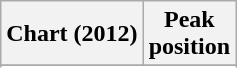<table class="wikitable sortable plainrowheaders" style="text-align:center">
<tr>
<th scope="col">Chart (2012)</th>
<th scope="col">Peak<br>position</th>
</tr>
<tr>
</tr>
<tr>
</tr>
<tr>
</tr>
</table>
